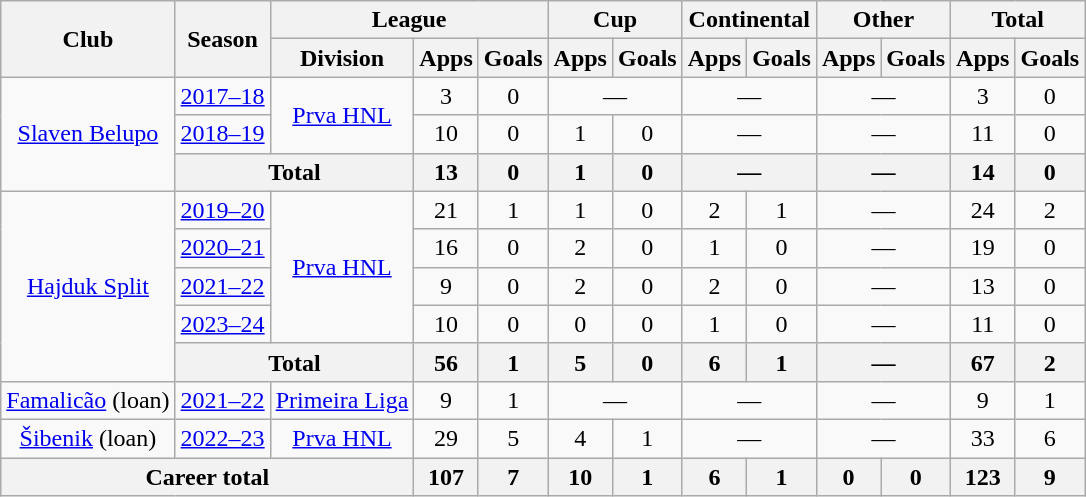<table class="wikitable" style="text-align:center">
<tr>
<th rowspan="2">Club</th>
<th rowspan="2">Season</th>
<th colspan="3">League</th>
<th colspan="2">Cup</th>
<th colspan="2">Continental</th>
<th colspan="2">Other</th>
<th colspan="2">Total</th>
</tr>
<tr>
<th>Division</th>
<th>Apps</th>
<th>Goals</th>
<th>Apps</th>
<th>Goals</th>
<th>Apps</th>
<th>Goals</th>
<th>Apps</th>
<th>Goals</th>
<th>Apps</th>
<th>Goals</th>
</tr>
<tr>
<td rowspan="3"><a href='#'>Slaven Belupo</a></td>
<td><a href='#'>2017–18</a></td>
<td rowspan="2"><a href='#'>Prva HNL</a></td>
<td>3</td>
<td>0</td>
<td colspan="2">—</td>
<td colspan="2">—</td>
<td colspan="2">—</td>
<td>3</td>
<td>0</td>
</tr>
<tr>
<td><a href='#'>2018–19</a></td>
<td>10</td>
<td>0</td>
<td>1</td>
<td>0</td>
<td colspan="2">—</td>
<td colspan="2">—</td>
<td>11</td>
<td>0</td>
</tr>
<tr>
<th colspan="2">Total</th>
<th>13</th>
<th>0</th>
<th>1</th>
<th>0</th>
<th colspan="2">—</th>
<th colspan="2">—</th>
<th>14</th>
<th>0</th>
</tr>
<tr>
<td rowspan="5"><a href='#'>Hajduk Split</a></td>
<td><a href='#'>2019–20</a></td>
<td rowspan="4"><a href='#'>Prva HNL</a></td>
<td>21</td>
<td>1</td>
<td>1</td>
<td>0</td>
<td>2</td>
<td>1</td>
<td colspan="2">—</td>
<td>24</td>
<td>2</td>
</tr>
<tr>
<td><a href='#'>2020–21</a></td>
<td>16</td>
<td>0</td>
<td>2</td>
<td>0</td>
<td>1</td>
<td>0</td>
<td colspan="2">—</td>
<td>19</td>
<td>0</td>
</tr>
<tr>
<td><a href='#'>2021–22</a></td>
<td>9</td>
<td>0</td>
<td>2</td>
<td>0</td>
<td>2</td>
<td>0</td>
<td colspan="2">—</td>
<td>13</td>
<td>0</td>
</tr>
<tr>
<td><a href='#'>2023–24</a></td>
<td>10</td>
<td>0</td>
<td>0</td>
<td>0</td>
<td>1</td>
<td>0</td>
<td colspan="2">—</td>
<td>11</td>
<td>0</td>
</tr>
<tr>
<th colspan="2">Total</th>
<th>56</th>
<th>1</th>
<th>5</th>
<th>0</th>
<th>6</th>
<th>1</th>
<th colspan="2">—</th>
<th>67</th>
<th>2</th>
</tr>
<tr>
<td><a href='#'>Famalicão</a> (loan)</td>
<td><a href='#'>2021–22</a></td>
<td><a href='#'>Primeira Liga</a></td>
<td>9</td>
<td>1</td>
<td colspan="2">—</td>
<td colspan="2">—</td>
<td colspan="2">—</td>
<td>9</td>
<td>1</td>
</tr>
<tr>
<td><a href='#'>Šibenik</a> (loan)</td>
<td><a href='#'>2022–23</a></td>
<td><a href='#'>Prva HNL</a></td>
<td>29</td>
<td>5</td>
<td>4</td>
<td>1</td>
<td colspan="2">—</td>
<td colspan="2">—</td>
<td>33</td>
<td>6</td>
</tr>
<tr>
<th colspan="3">Career total</th>
<th>107</th>
<th>7</th>
<th>10</th>
<th>1</th>
<th>6</th>
<th>1</th>
<th>0</th>
<th>0</th>
<th>123</th>
<th>9</th>
</tr>
</table>
